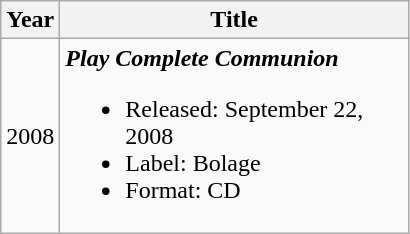<table class="wikitable">
<tr>
<th>Year</th>
<th style="width:225px;">Title</th>
</tr>
<tr>
<td>2008</td>
<td><strong><em>Play Complete Communion</em></strong><br><ul><li>Released: September 22, 2008</li><li>Label: Bolage </li><li>Format: CD</li></ul></td>
</tr>
</table>
